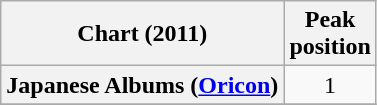<table class="wikitable plainrowheaders" style="text-align:center">
<tr>
<th>Chart (2011)</th>
<th>Peak<br>position</th>
</tr>
<tr>
<th scope="row">Japanese Albums (<a href='#'>Oricon</a>)</th>
<td>1</td>
</tr>
<tr>
</tr>
</table>
